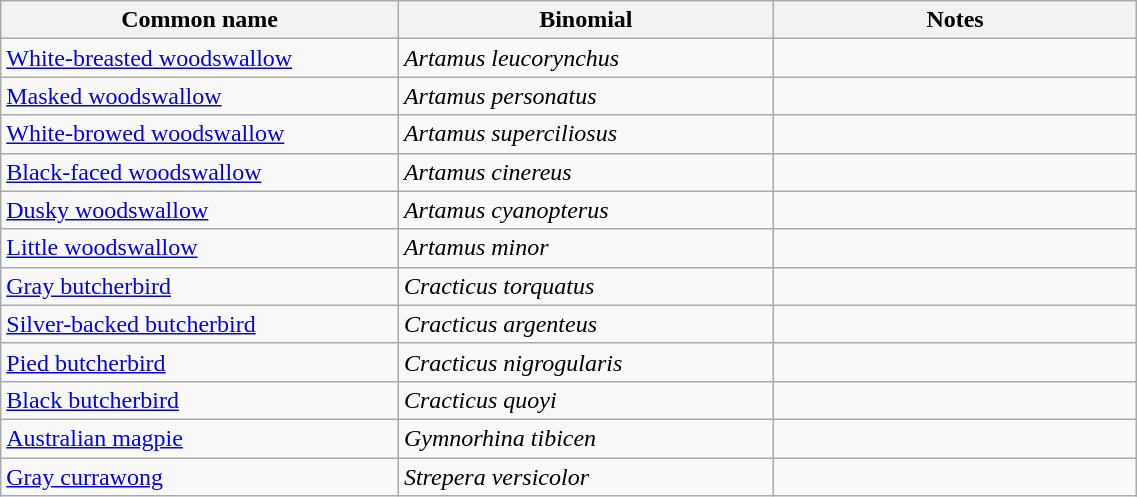<table style="width:60%;" class="wikitable">
<tr>
<th width=35%>Common name</th>
<th width=33%>Binomial</th>
<th width=32%>Notes</th>
</tr>
<tr>
<td><a href='#'>White-breasted woodswallow</a></td>
<td><em>Artamus leucorynchus</em></td>
<td></td>
</tr>
<tr>
<td><a href='#'>Masked woodswallow</a></td>
<td><em>Artamus personatus</em></td>
<td></td>
</tr>
<tr>
<td><a href='#'>White-browed woodswallow</a></td>
<td><em>Artamus superciliosus</em></td>
<td></td>
</tr>
<tr>
<td><a href='#'>Black-faced woodswallow</a></td>
<td><em>Artamus cinereus</em></td>
<td></td>
</tr>
<tr>
<td><a href='#'>Dusky woodswallow</a></td>
<td><em>Artamus cyanopterus</em></td>
<td></td>
</tr>
<tr>
<td><a href='#'>Little woodswallow</a></td>
<td><em>Artamus minor</em></td>
<td></td>
</tr>
<tr>
<td><a href='#'>Gray butcherbird</a></td>
<td><em>Cracticus torquatus</em></td>
<td></td>
</tr>
<tr>
<td><a href='#'>Silver-backed butcherbird</a></td>
<td><em>Cracticus argenteus</em></td>
<td></td>
</tr>
<tr>
<td><a href='#'>Pied butcherbird</a></td>
<td><em>Cracticus nigrogularis</em></td>
<td></td>
</tr>
<tr>
<td><a href='#'>Black butcherbird</a></td>
<td><em>Cracticus quoyi</em></td>
<td></td>
</tr>
<tr>
<td><a href='#'>Australian magpie</a></td>
<td><em>Gymnorhina tibicen</em></td>
<td></td>
</tr>
<tr>
<td><a href='#'>Gray currawong</a></td>
<td><em>Strepera versicolor</em></td>
<td></td>
</tr>
</table>
